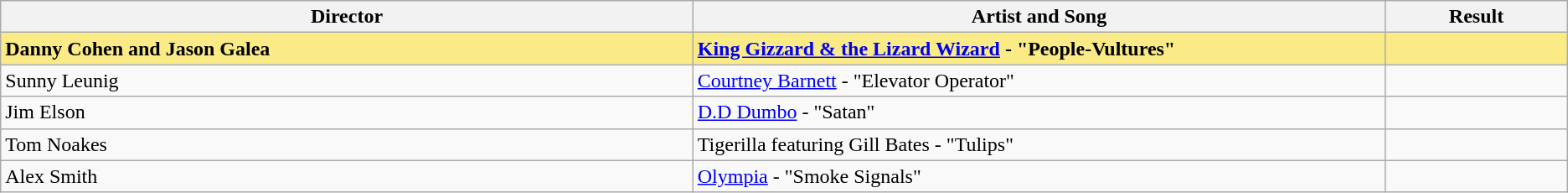<table class="sortable wikitable">
<tr>
<th width="19%">Director</th>
<th width="19%">Artist and Song</th>
<th width="5%">Result</th>
</tr>
<tr style="background:#FAEB86">
<td><strong>Danny Cohen and Jason Galea</strong></td>
<td><strong><a href='#'>King Gizzard & the Lizard Wizard</a> - "People-Vultures"</strong></td>
<td></td>
</tr>
<tr>
<td>Sunny Leunig</td>
<td><a href='#'>Courtney Barnett</a> - "Elevator Operator"</td>
<td></td>
</tr>
<tr>
<td>Jim Elson</td>
<td><a href='#'>D.D Dumbo</a> - "Satan"</td>
<td></td>
</tr>
<tr>
<td>Tom Noakes</td>
<td>Tigerilla featuring Gill Bates - "Tulips"</td>
<td></td>
</tr>
<tr>
<td>Alex Smith</td>
<td><a href='#'>Olympia</a> - "Smoke Signals"</td>
<td></td>
</tr>
</table>
